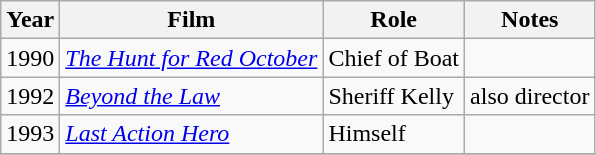<table class="wikitable">
<tr>
<th>Year</th>
<th>Film</th>
<th>Role</th>
<th>Notes</th>
</tr>
<tr>
<td>1990</td>
<td><em><a href='#'>The Hunt for Red October</a></em></td>
<td>Chief of Boat </td>
<td></td>
</tr>
<tr>
<td>1992</td>
<td><em><a href='#'>Beyond the Law</a></em></td>
<td>Sheriff Kelly</td>
<td>also director</td>
</tr>
<tr>
<td>1993</td>
<td><em><a href='#'>Last Action Hero</a></em></td>
<td>Himself</td>
<td></td>
</tr>
<tr>
</tr>
</table>
